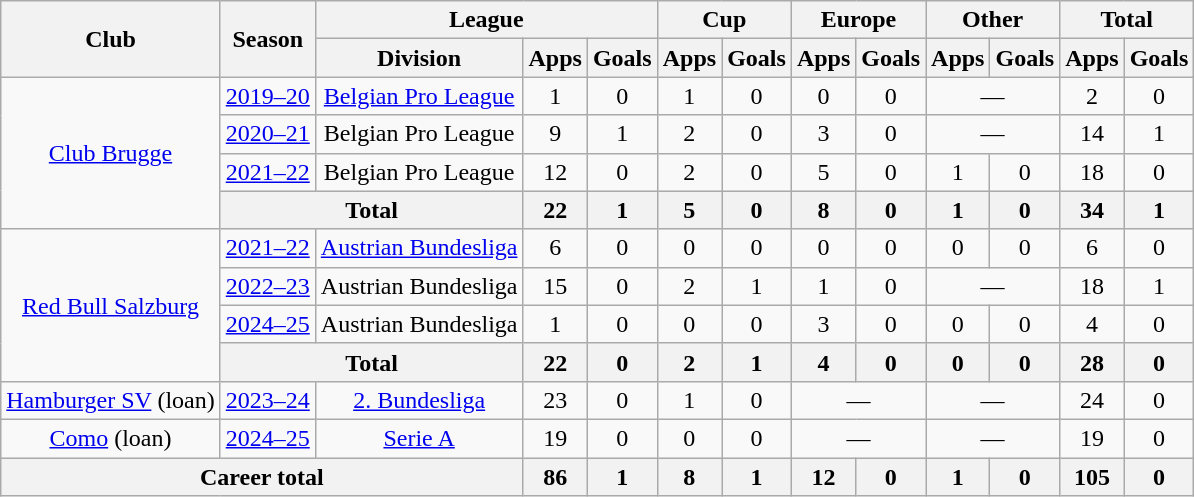<table class="wikitable" style="text-align: center">
<tr>
<th rowspan="2">Club</th>
<th rowspan="2">Season</th>
<th colspan="3">League</th>
<th colspan="2">Cup</th>
<th colspan="2">Europe</th>
<th colspan="2">Other</th>
<th colspan="2">Total</th>
</tr>
<tr>
<th>Division</th>
<th>Apps</th>
<th>Goals</th>
<th>Apps</th>
<th>Goals</th>
<th>Apps</th>
<th>Goals</th>
<th>Apps</th>
<th>Goals</th>
<th>Apps</th>
<th>Goals</th>
</tr>
<tr>
<td rowspan="4"><a href='#'>Club Brugge</a></td>
<td><a href='#'>2019–20</a></td>
<td><a href='#'>Belgian Pro League</a></td>
<td>1</td>
<td>0</td>
<td>1</td>
<td>0</td>
<td>0</td>
<td>0</td>
<td colspan="2">—</td>
<td>2</td>
<td>0</td>
</tr>
<tr>
<td><a href='#'>2020–21</a></td>
<td>Belgian Pro League</td>
<td>9</td>
<td>1</td>
<td>2</td>
<td>0</td>
<td>3</td>
<td>0</td>
<td colspan="2">—</td>
<td>14</td>
<td>1</td>
</tr>
<tr>
<td><a href='#'>2021–22</a></td>
<td>Belgian Pro League</td>
<td>12</td>
<td>0</td>
<td>2</td>
<td>0</td>
<td>5</td>
<td>0</td>
<td>1</td>
<td>0</td>
<td>18</td>
<td>0</td>
</tr>
<tr>
<th colspan="2">Total</th>
<th>22</th>
<th>1</th>
<th>5</th>
<th>0</th>
<th>8</th>
<th>0</th>
<th>1</th>
<th>0</th>
<th>34</th>
<th>1</th>
</tr>
<tr>
<td rowspan="4"><a href='#'>Red Bull Salzburg</a></td>
<td><a href='#'>2021–22</a></td>
<td><a href='#'>Austrian Bundesliga</a></td>
<td>6</td>
<td>0</td>
<td>0</td>
<td>0</td>
<td>0</td>
<td>0</td>
<td>0</td>
<td>0</td>
<td>6</td>
<td>0</td>
</tr>
<tr>
<td><a href='#'>2022–23</a></td>
<td>Austrian Bundesliga</td>
<td>15</td>
<td>0</td>
<td>2</td>
<td>1</td>
<td>1</td>
<td>0</td>
<td colspan="2">—</td>
<td>18</td>
<td>1</td>
</tr>
<tr>
<td><a href='#'>2024–25</a></td>
<td>Austrian Bundesliga</td>
<td>1</td>
<td>0</td>
<td>0</td>
<td>0</td>
<td>3</td>
<td>0</td>
<td>0</td>
<td>0</td>
<td>4</td>
<td>0</td>
</tr>
<tr>
<th colspan="2">Total</th>
<th>22</th>
<th>0</th>
<th>2</th>
<th>1</th>
<th>4</th>
<th>0</th>
<th>0</th>
<th>0</th>
<th>28</th>
<th>0</th>
</tr>
<tr>
<td><a href='#'>Hamburger SV</a> (loan)</td>
<td><a href='#'>2023–24</a></td>
<td><a href='#'>2. Bundesliga</a></td>
<td>23</td>
<td>0</td>
<td>1</td>
<td>0</td>
<td colspan="2">—</td>
<td colspan="2">—</td>
<td>24</td>
<td>0</td>
</tr>
<tr>
<td><a href='#'>Como</a> (loan)</td>
<td><a href='#'>2024–25</a></td>
<td><a href='#'>Serie A</a></td>
<td>19</td>
<td>0</td>
<td>0</td>
<td>0</td>
<td colspan="2">—</td>
<td colspan="2">—</td>
<td>19</td>
<td>0</td>
</tr>
<tr>
<th colspan="3">Career total</th>
<th>86</th>
<th>1</th>
<th>8</th>
<th>1</th>
<th>12</th>
<th>0</th>
<th>1</th>
<th>0</th>
<th>105</th>
<th>0</th>
</tr>
</table>
